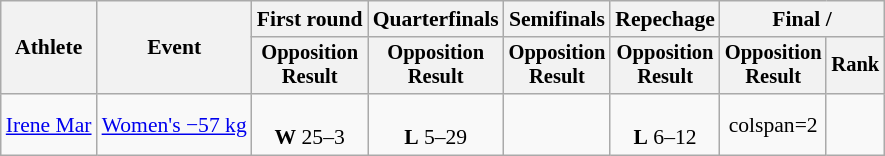<table class="wikitable" style="font-size:90%;">
<tr>
<th rowspan=2>Athlete</th>
<th rowspan=2>Event</th>
<th>First round</th>
<th>Quarterfinals</th>
<th>Semifinals</th>
<th>Repechage</th>
<th colspan=2>Final / </th>
</tr>
<tr style="font-size:95%">
<th>Opposition<br>Result</th>
<th>Opposition<br>Result</th>
<th>Opposition<br>Result</th>
<th>Opposition<br>Result</th>
<th>Opposition<br>Result</th>
<th>Rank</th>
</tr>
<tr align=center>
<td align=left><a href='#'>Irene Mar</a></td>
<td align=left><a href='#'>Women's −57 kg</a></td>
<td><br><strong>W</strong> 25–3</td>
<td><br><strong>L</strong> 5–29</td>
<td></td>
<td><br><strong>L</strong> 6–12</td>
<td>colspan=2 </td>
</tr>
</table>
